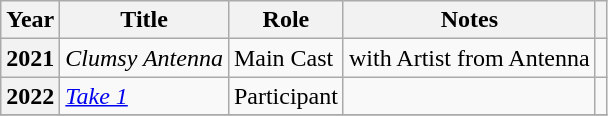<table class="wikitable plainrowheaders">
<tr>
<th scope="col">Year</th>
<th scope="col">Title</th>
<th scope="col">Role</th>
<th scope="col">Notes</th>
<th scope="col" class="unsortable"></th>
</tr>
<tr>
<th scope="row">2021</th>
<td><em>Clumsy Antenna</em>  </td>
<td>Main Cast</td>
<td>with Artist from Antenna</td>
<td></td>
</tr>
<tr>
<th scope="row">2022</th>
<td><em><a href='#'>Take 1</a></em></td>
<td>Participant</td>
<td></td>
<td></td>
</tr>
<tr>
</tr>
</table>
